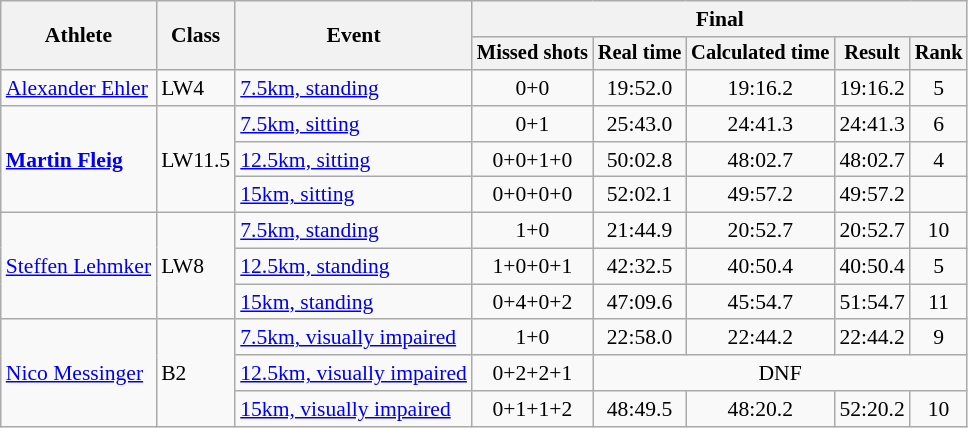<table class=wikitable style="font-size:90%">
<tr>
<th rowspan=2>Athlete</th>
<th rowspan=2>Class</th>
<th rowspan=2>Event</th>
<th colspan=5>Final</th>
</tr>
<tr style="font-size:95%">
<th>Missed shots</th>
<th>Real time</th>
<th>Calculated time</th>
<th>Result</th>
<th>Rank</th>
</tr>
<tr>
<td><a href='#'>Alexander Ehler</a></td>
<td>LW4</td>
<td><a href='#'>7.5km, standing</a></td>
<td align="center">0+0</td>
<td align="center">19:52.0</td>
<td align="center">19:16.2</td>
<td align="center">19:16.2</td>
<td align="center">5</td>
</tr>
<tr>
<td rowspan=3><strong><a href='#'>Martin Fleig</a></strong></td>
<td rowspan=3>LW11.5</td>
<td><a href='#'>7.5km, sitting</a></td>
<td align="center">0+1</td>
<td align="center">25:43.0</td>
<td align="center">24:41.3</td>
<td align="center">24:41.3</td>
<td align="center">6</td>
</tr>
<tr>
<td><a href='#'>12.5km, sitting</a></td>
<td align="center">0+0+1+0</td>
<td align="center">50:02.8</td>
<td align="center">48:02.7</td>
<td align="center">48:02.7</td>
<td align="center">4</td>
</tr>
<tr>
<td><a href='#'>15km, sitting</a></td>
<td align="center">0+0+0+0</td>
<td align="center">52:02.1</td>
<td align="center">49:57.2</td>
<td align="center">49:57.2</td>
<td align="center"></td>
</tr>
<tr>
<td rowspan=3><a href='#'>Steffen Lehmker</a></td>
<td rowspan=3>LW8</td>
<td><a href='#'>7.5km, standing</a></td>
<td align="center">1+0</td>
<td align="center">21:44.9</td>
<td align="center">20:52.7</td>
<td align="center">20:52.7</td>
<td align="center">10</td>
</tr>
<tr>
<td><a href='#'>12.5km, standing</a></td>
<td align="center">1+0+0+1</td>
<td align="center">42:32.5</td>
<td align="center">40:50.4</td>
<td align="center">40:50.4</td>
<td align="center">5</td>
</tr>
<tr>
<td><a href='#'>15km, standing</a></td>
<td align="center">0+4+0+2</td>
<td align="center">47:09.6</td>
<td align="center">45:54.7</td>
<td align="center">51:54.7</td>
<td align="center">11</td>
</tr>
<tr>
<td rowspan=3><a href='#'>Nico Messinger</a><br></td>
<td rowspan=3>B2</td>
<td><a href='#'>7.5km, visually impaired</a></td>
<td align="center">1+0</td>
<td align="center">22:58.0</td>
<td align="center">22:44.2</td>
<td align="center">22:44.2</td>
<td align="center">9</td>
</tr>
<tr>
<td><a href='#'>12.5km, visually impaired</a></td>
<td align="center">0+2+2+1</td>
<td colspan=4 align="center">DNF</td>
</tr>
<tr>
<td><a href='#'>15km, visually impaired</a></td>
<td align="center">0+1+1+2</td>
<td align="center">48:49.5</td>
<td align="center">48:20.2</td>
<td align="center">52:20.2</td>
<td align="center">10</td>
</tr>
</table>
